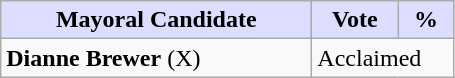<table class="wikitable">
<tr>
<th style="background:#ddf; width:200px;">Mayoral Candidate</th>
<th style="background:#ddf; width:50px;">Vote</th>
<th style="background:#ddf; width:30px;">%</th>
</tr>
<tr>
<td><strong>Dianne Brewer</strong> (X)</td>
<td colspan="2">Acclaimed</td>
</tr>
</table>
